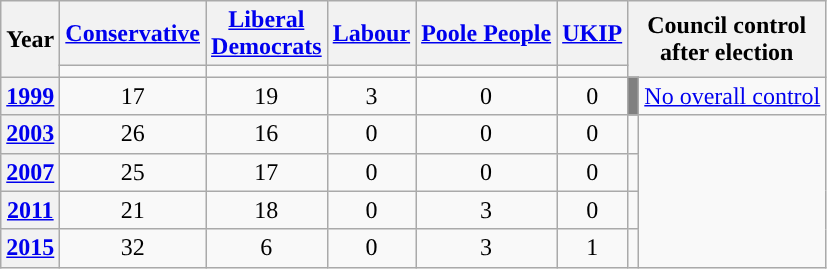<table class="wikitable plainrowheaders" style="text-align:center">
<tr>
<th scope="col" rowspan="2">Year</th>
<th scope="col"><a href='#'>Conservative</a></th>
<th scope="col" style="width:1px"><a href='#'>Liberal Democrats</a></th>
<th scope="col"><a href='#'>Labour</a></th>
<th scope="col"><a href='#'>Poole People</a></th>
<th scope="col"><a href='#'>UKIP</a></th>
<th scope="col" rowspan="2" colspan="2">Council control<br>after election</th>
</tr>
<tr>
<td style="background:"></td>
<td style="background:"></td>
<td style="background:"></td>
<td style="background:"></td>
<td style="background:"></td>
</tr>
<tr>
<th scope="row"><a href='#'>1999</a></th>
<td>17</td>
<td>19</td>
<td>3</td>
<td>0</td>
<td>0</td>
<td bgcolor=grey></td>
<td><a href='#'>No overall control</a></td>
</tr>
<tr>
<th scope="row"><a href='#'>2003</a></th>
<td>26</td>
<td>16</td>
<td>0</td>
<td>0</td>
<td>0</td>
<td></td>
</tr>
<tr>
<th scope="row"><a href='#'>2007</a></th>
<td>25</td>
<td>17</td>
<td>0</td>
<td>0</td>
<td>0</td>
<td></td>
</tr>
<tr>
<th scope="row"><a href='#'>2011</a></th>
<td>21</td>
<td>18</td>
<td>0</td>
<td>3</td>
<td>0</td>
<td></td>
</tr>
<tr>
<th scope="row"><a href='#'>2015</a></th>
<td>32</td>
<td>6</td>
<td>0</td>
<td>3</td>
<td>1</td>
<td></td>
</tr>
</table>
